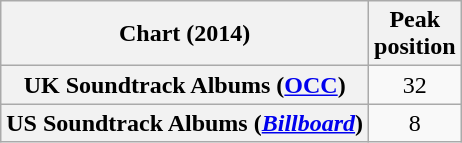<table class="wikitable sortable plainrowheaders" style="text-align:center">
<tr>
<th scope="col">Chart (2014)</th>
<th scope="col">Peak<br>position</th>
</tr>
<tr>
<th scope="row">UK Soundtrack Albums (<a href='#'>OCC</a>)</th>
<td>32</td>
</tr>
<tr>
<th scope="row">US Soundtrack Albums (<a href='#'><em>Billboard</em></a>)</th>
<td>8</td>
</tr>
</table>
